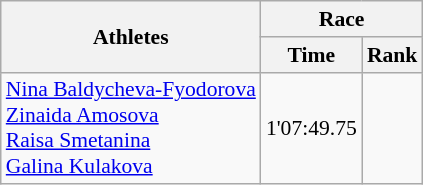<table class="wikitable" border="1" style="font-size:90%">
<tr>
<th rowspan=2>Athletes</th>
<th colspan=2>Race</th>
</tr>
<tr>
<th>Time</th>
<th>Rank</th>
</tr>
<tr>
<td><a href='#'>Nina Baldycheva-Fyodorova</a><br><a href='#'>Zinaida Amosova</a><br><a href='#'>Raisa Smetanina</a><br><a href='#'>Galina Kulakova</a></td>
<td align=center>1'07:49.75</td>
<td align=center></td>
</tr>
</table>
